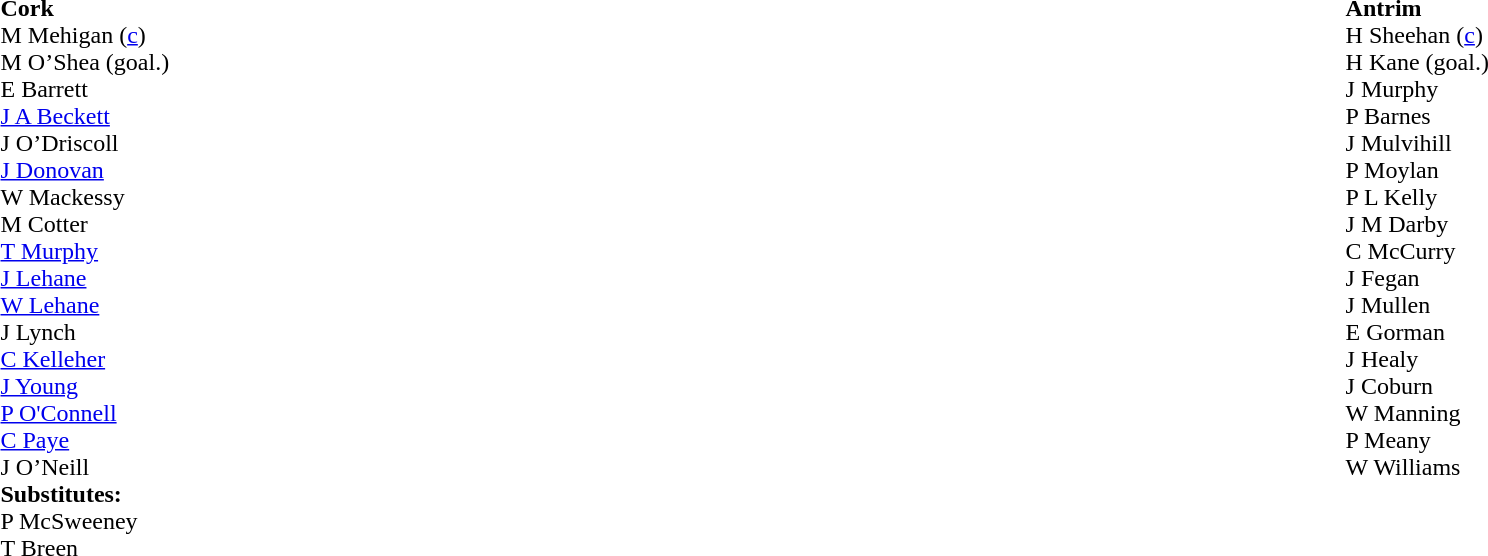<table style="width:100%;">
<tr>
<td style="vertical-align:top; width:50%"><br><table cellspacing="0" cellpadding="0">
<tr>
<td><strong>Cork</strong></td>
<td></td>
</tr>
<tr>
<td>M Mehigan (<a href='#'>c</a>)</td>
<td></td>
</tr>
<tr>
<td>M O’Shea (goal.)</td>
<td></td>
</tr>
<tr>
<td>E Barrett</td>
<td></td>
</tr>
<tr>
<td><a href='#'>J A Beckett</a></td>
<td></td>
</tr>
<tr>
<td>J O’Driscoll</td>
<td></td>
</tr>
<tr>
<td><a href='#'>J Donovan</a></td>
<td></td>
</tr>
<tr>
<td>W Mackessy</td>
<td></td>
</tr>
<tr>
<td>M Cotter</td>
<td></td>
</tr>
<tr>
<td><a href='#'>T Murphy</a></td>
<td></td>
</tr>
<tr>
<td><a href='#'>J Lehane</a></td>
<td></td>
</tr>
<tr>
<td><a href='#'>W Lehane</a></td>
<td></td>
</tr>
<tr>
<td>J Lynch</td>
<td></td>
</tr>
<tr>
<td><a href='#'>C Kelleher</a></td>
<td></td>
</tr>
<tr>
<td><a href='#'>J Young</a></td>
<td></td>
</tr>
<tr>
<td><a href='#'>P O'Connell</a></td>
<td></td>
</tr>
<tr>
<td><a href='#'>C Paye</a></td>
<td></td>
</tr>
<tr>
<td>J O’Neill</td>
<td></td>
</tr>
<tr>
<td colspan=3><strong>Substitutes:</strong></td>
</tr>
<tr>
<td>P McSweeney</td>
<td></td>
</tr>
<tr>
<td>T Breen</td>
<td></td>
</tr>
</table>
</td>
<td style="vertical-align:top; width:50%"><br><table cellspacing="0" cellpadding="0" style="margin:auto">
<tr>
<td><strong>Antrim</strong></td>
<td></td>
</tr>
<tr>
<td>H Sheehan (<a href='#'>c</a>)</td>
<td></td>
</tr>
<tr>
<td>H Kane (goal.)</td>
<td></td>
</tr>
<tr>
<td>J Murphy</td>
<td></td>
</tr>
<tr>
<td>P Barnes</td>
<td></td>
</tr>
<tr>
<td>J Mulvihill</td>
<td></td>
</tr>
<tr>
<td>P Moylan</td>
<td></td>
</tr>
<tr>
<td>P L Kelly</td>
<td></td>
</tr>
<tr>
<td>J M Darby</td>
<td></td>
</tr>
<tr>
<td>C McCurry</td>
<td></td>
</tr>
<tr>
<td>J Fegan</td>
<td></td>
</tr>
<tr>
<td>J Mullen</td>
<td></td>
</tr>
<tr>
<td>E Gorman</td>
<td></td>
</tr>
<tr>
<td>J Healy</td>
<td></td>
</tr>
<tr>
<td>J Coburn</td>
<td></td>
</tr>
<tr>
<td>W Manning</td>
<td></td>
</tr>
<tr>
<td>P Meany</td>
<td></td>
</tr>
<tr>
<td>W Williams</td>
<td></td>
</tr>
</table>
</td>
</tr>
</table>
